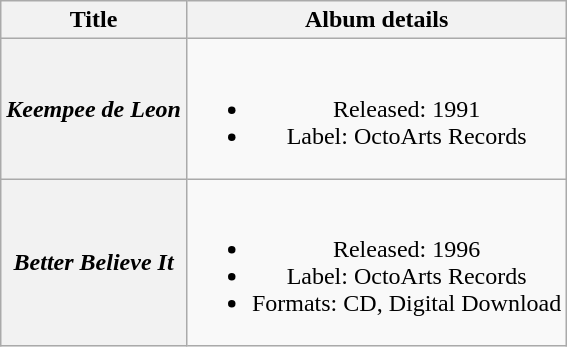<table class="wikitable plainrowheaders" style="text-align:center;">
<tr>
<th scope="col">Title</th>
<th scope="col">Album details</th>
</tr>
<tr>
<th scope="row"><em>Keempee de Leon</em></th>
<td><br><ul><li>Released: 1991</li><li>Label: OctoArts Records</li></ul></td>
</tr>
<tr>
<th scope="row"><em>Better Believe It</em></th>
<td><br><ul><li>Released: 1996</li><li>Label: OctoArts Records</li><li>Formats: CD, Digital Download</li></ul></td>
</tr>
</table>
